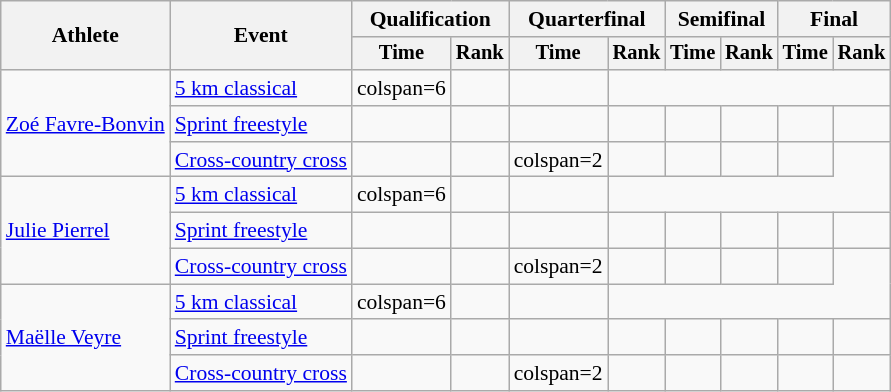<table class="wikitable" style="font-size:90%; text-align:center;">
<tr>
<th rowspan=2>Athlete</th>
<th rowspan=2>Event</th>
<th colspan=2>Qualification</th>
<th colspan=2>Quarterfinal</th>
<th colspan=2>Semifinal</th>
<th colspan=2>Final</th>
</tr>
<tr style="font-size:95%">
<th>Time</th>
<th>Rank</th>
<th>Time</th>
<th>Rank</th>
<th>Time</th>
<th>Rank</th>
<th>Time</th>
<th>Rank</th>
</tr>
<tr>
<td align=left rowspan=3><a href='#'>Zoé Favre-Bonvin</a></td>
<td align=left><a href='#'>5 km classical</a></td>
<td>colspan=6 </td>
<td></td>
<td></td>
</tr>
<tr>
<td align=left><a href='#'>Sprint freestyle</a></td>
<td></td>
<td></td>
<td></td>
<td></td>
<td></td>
<td></td>
<td></td>
<td></td>
</tr>
<tr>
<td align=left><a href='#'>Cross-country cross</a></td>
<td></td>
<td></td>
<td>colspan=2 </td>
<td></td>
<td></td>
<td></td>
<td></td>
</tr>
<tr>
<td align=left rowspan=3><a href='#'>Julie Pierrel</a></td>
<td align=left><a href='#'>5 km classical</a></td>
<td>colspan=6 </td>
<td></td>
<td></td>
</tr>
<tr>
<td align=left><a href='#'>Sprint freestyle</a></td>
<td></td>
<td></td>
<td></td>
<td></td>
<td></td>
<td></td>
<td></td>
<td></td>
</tr>
<tr>
<td align=left><a href='#'>Cross-country cross</a></td>
<td></td>
<td></td>
<td>colspan=2 </td>
<td></td>
<td></td>
<td></td>
<td></td>
</tr>
<tr>
<td align=left rowspan=3><a href='#'>Maëlle Veyre</a></td>
<td align=left><a href='#'>5 km classical</a></td>
<td>colspan=6 </td>
<td></td>
<td></td>
</tr>
<tr>
<td align=left><a href='#'>Sprint freestyle</a></td>
<td></td>
<td></td>
<td></td>
<td></td>
<td></td>
<td></td>
<td></td>
<td></td>
</tr>
<tr>
<td align=left><a href='#'>Cross-country cross</a></td>
<td></td>
<td></td>
<td>colspan=2 </td>
<td></td>
<td></td>
<td></td>
<td></td>
</tr>
</table>
